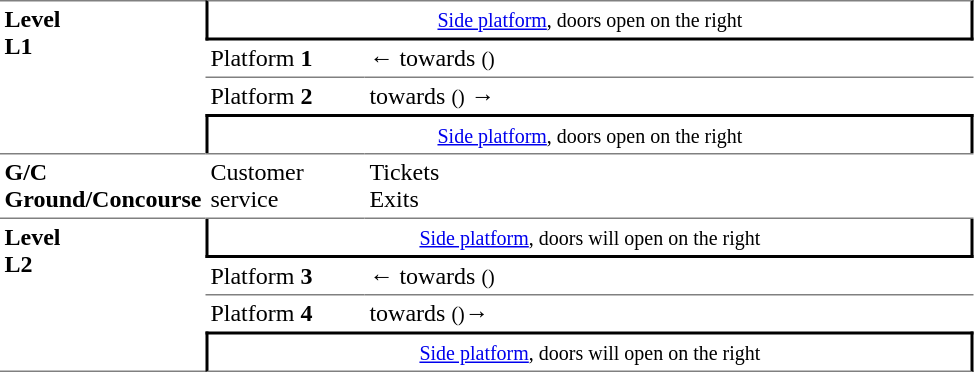<table table border=0 cellspacing=0 cellpadding=3>
<tr>
<td style="border-top:solid 1px gray;" rowspan=4 width=50 valign=top><strong>Level<br>L1</strong></td>
<td style="border-top:solid 1px gray;border-right:solid 2px black;border-left:solid 2px black;border-bottom:solid 2px black;text-align:center;" colspan=2><small><a href='#'>Side platform</a>, doors open on the right</small></td>
</tr>
<tr>
<td>Platform <span><strong>1</strong></span></td>
<td>←  towards  <small>()</small></td>
</tr>
<tr>
<td style="border-top:solid 1px gray;">Platform <span><strong>2</strong></span></td>
<td style="border-top:solid 1px gray;"> towards  <small>()</small> →</td>
</tr>
<tr>
<td style="border-top:solid 2px black;border-right:solid 2px black;border-left:solid 2px black;text-align:center;" colspan=2><small><a href='#'>Side platform</a>, doors open on the right</small></td>
</tr>
<tr>
<td style="border-bottom:solid 1px gray;border-top:solid 1px gray;" width=50 valign=top><strong>G/C<br>Ground/Concourse</strong></td>
<td style="border-top:solid 1px gray;border-bottom:solid 1px gray;" width=100 valign=top>Customer service</td>
<td style="border-top:solid 1px gray;border-bottom:solid 1px gray;" width=400 valign=top>Tickets<br>Exits</td>
</tr>
<tr>
<td style="border-bottom:solid 0 gray;border-bottom:solid 1px gray;" rowspan=5 valign=top><strong>Level<br>L2</strong></td>
<td style="border-right:solid 2px black;border-left:solid 2px black;border-bottom:solid 2px black;text-align:center;" colspan=2><small><a href='#'>Side platform</a>, doors will open on the right</small></td>
</tr>
<tr>
<td style="border-bottom:solid 1px gray;">Platform <span><strong>3</strong></span></td>
<td style="border-bottom:solid 1px gray;">←  towards  <small>()</small></td>
</tr>
<tr>
<td>Platform <span><strong>4</strong></span></td>
<td>  towards  <small>()</small>→</td>
</tr>
<tr>
<td style="border-bottom:solid 1px gray;border-top:solid 2px black;border-right:solid 2px black;border-left:solid 2px black;text-align:center;" colspan=2><small><a href='#'>Side platform</a>, doors will open on the right</small></td>
</tr>
</table>
